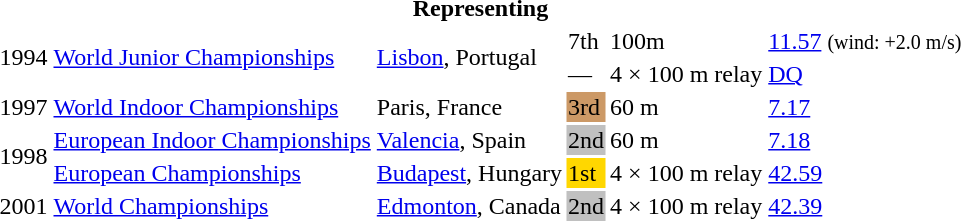<table>
<tr>
<th colspan="6">Representing </th>
</tr>
<tr>
<td rowspan=2>1994</td>
<td rowspan=2><a href='#'>World Junior Championships</a></td>
<td rowspan=2><a href='#'>Lisbon</a>, Portugal</td>
<td>7th</td>
<td>100m</td>
<td><a href='#'>11.57</a> <small>(wind: +2.0 m/s)</small></td>
</tr>
<tr>
<td>—</td>
<td>4 × 100 m relay</td>
<td><a href='#'>DQ</a></td>
</tr>
<tr>
<td>1997</td>
<td><a href='#'>World Indoor Championships</a></td>
<td>Paris, France</td>
<td bgcolor=CC9966>3rd</td>
<td>60 m</td>
<td><a href='#'>7.17</a></td>
</tr>
<tr>
<td rowspan=2>1998</td>
<td><a href='#'>European Indoor Championships</a></td>
<td><a href='#'>Valencia</a>, Spain</td>
<td bgcolor="silver">2nd</td>
<td>60 m</td>
<td><a href='#'>7.18</a></td>
</tr>
<tr>
<td><a href='#'>European Championships</a></td>
<td><a href='#'>Budapest</a>, Hungary</td>
<td bgcolor="gold">1st</td>
<td>4 × 100 m relay</td>
<td><a href='#'>42.59</a></td>
</tr>
<tr>
<td>2001</td>
<td><a href='#'>World Championships</a></td>
<td><a href='#'>Edmonton</a>, Canada</td>
<td bgcolor="silver">2nd</td>
<td>4 × 100 m relay</td>
<td><a href='#'>42.39</a></td>
</tr>
</table>
